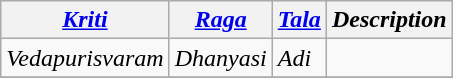<table class="wikitable">
<tr>
<th><em><a href='#'>Kriti</a></em></th>
<th><em><a href='#'>Raga</a></em></th>
<th><em><a href='#'>Tala</a></em></th>
<th><em>Description</em></th>
</tr>
<tr>
<td><em>Vedapurisvaram</em></td>
<td><em>Dhanyasi</em></td>
<td><em>Adi</em></td>
<td></td>
</tr>
<tr>
</tr>
</table>
